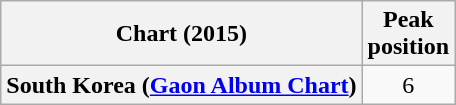<table class="wikitable sortable plainrowheaders">
<tr>
<th>Chart (2015)</th>
<th>Peak<br>position</th>
</tr>
<tr>
<th scope="row">South Korea (<a href='#'>Gaon Album Chart</a>)</th>
<td align="center">6</td>
</tr>
</table>
